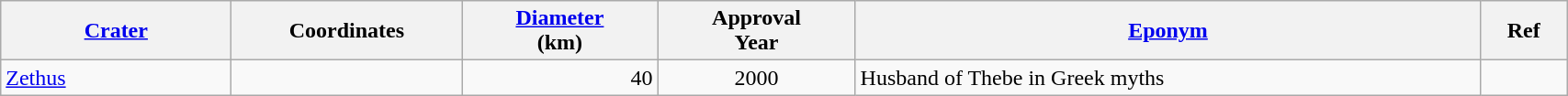<table class="wikitable sortable" style="min-width: 90%">
<tr>
<th style="width:10em"><a href='#'>Crater</a></th>
<th style="width:10em">Coordinates</th>
<th><a href='#'>Diameter</a><br>(km)</th>
<th>Approval<br>Year</th>
<th class="unsortable"><a href='#'>Eponym</a></th>
<th class="unsortable">Ref</th>
</tr>
<tr id="Zethus">
<td><a href='#'>Zethus</a></td>
<td></td>
<td align=right>40</td>
<td align=center>2000</td>
<td>Husband of Thebe in Greek myths</td>
<td></td>
</tr>
</table>
